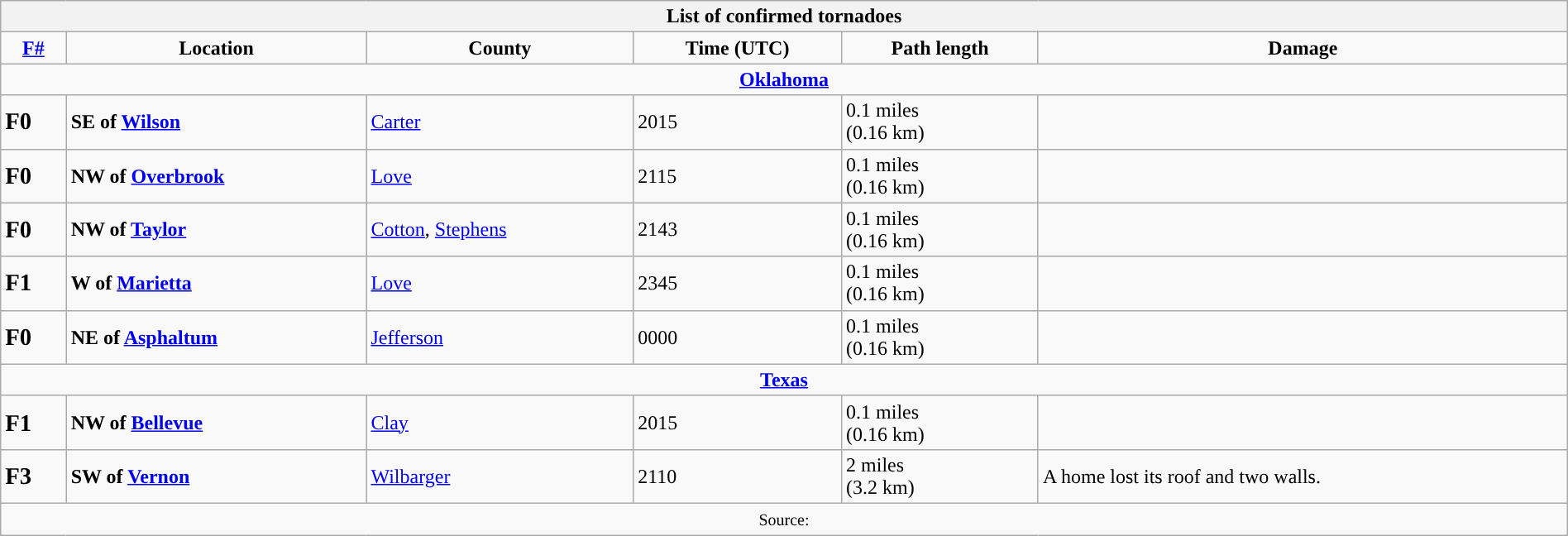<table class="wikitable toccolours collapsible" style="width:100%;">
<tr>
<th colspan="6">List of confirmed tornadoes</th>
</tr>
<tr style="text-align:center;">
<td><strong><a href='#'>F#</a></strong></td>
<td><strong>Location</strong></td>
<td><strong>County</strong></td>
<td><strong>Time (UTC)</strong></td>
<td><strong>Path length</strong></td>
<td><strong>Damage</strong></td>
</tr>
<tr>
<td colspan="7" style="text-align:center;"><strong><a href='#'>Oklahoma</a></strong></td>
</tr>
<tr>
<td><big><strong>F0</strong></big></td>
<td><strong>SE of <a href='#'>Wilson</a></strong></td>
<td><a href='#'>Carter</a></td>
<td>2015</td>
<td>0.1 miles <br> (0.16 km)</td>
<td></td>
</tr>
<tr>
<td><big><strong>F0</strong></big></td>
<td><strong>NW of <a href='#'>Overbrook</a></strong></td>
<td><a href='#'>Love</a></td>
<td>2115</td>
<td>0.1 miles <br> (0.16 km)</td>
<td></td>
</tr>
<tr>
<td><big><strong>F0</strong></big></td>
<td><strong>NW of <a href='#'>Taylor</a></strong></td>
<td><a href='#'>Cotton</a>, <a href='#'>Stephens</a></td>
<td>2143</td>
<td>0.1 miles <br> (0.16 km)</td>
<td></td>
</tr>
<tr>
<td><big><strong>F1</strong></big></td>
<td><strong>W of <a href='#'>Marietta</a></strong></td>
<td><a href='#'>Love</a></td>
<td>2345</td>
<td>0.1 miles <br> (0.16 km)</td>
<td></td>
</tr>
<tr>
<td><big><strong>F0</strong></big></td>
<td><strong>NE of <a href='#'>Asphaltum</a></strong></td>
<td><a href='#'>Jefferson</a></td>
<td>0000</td>
<td>0.1 miles <br> (0.16 km)</td>
<td></td>
</tr>
<tr>
<td colspan="7" style="text-align:center;"><strong><a href='#'>Texas</a></strong></td>
</tr>
<tr>
<td><big><strong>F1</strong></big></td>
<td><strong>NW of <a href='#'>Bellevue</a></strong></td>
<td><a href='#'>Clay</a></td>
<td>2015</td>
<td>0.1 miles <br> (0.16 km)</td>
<td></td>
</tr>
<tr>
<td><big><strong>F3</strong></big></td>
<td><strong>SW of <a href='#'>Vernon</a></strong></td>
<td><a href='#'>Wilbarger</a></td>
<td>2110</td>
<td>2 miles <br> (3.2 km)</td>
<td>A home lost its roof and two walls.</td>
</tr>
<tr>
<td colspan="7" style="text-align:center;"><small>Source:  </small></td>
</tr>
</table>
